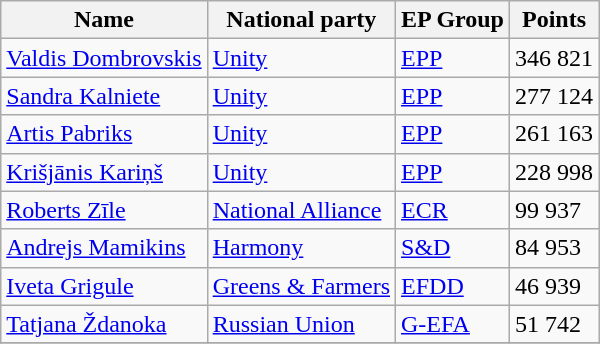<table class="sortable wikitable">
<tr>
<th>Name</th>
<th>National party</th>
<th>EP Group</th>
<th>Points</th>
</tr>
<tr>
<td><a href='#'>Valdis Dombrovskis</a></td>
<td> <a href='#'>Unity</a></td>
<td> <a href='#'>EPP</a></td>
<td>346 821</td>
</tr>
<tr>
<td><a href='#'>Sandra Kalniete</a></td>
<td> <a href='#'>Unity</a></td>
<td> <a href='#'>EPP</a></td>
<td>277 124</td>
</tr>
<tr>
<td><a href='#'>Artis Pabriks</a></td>
<td> <a href='#'>Unity</a></td>
<td> <a href='#'>EPP</a></td>
<td>261 163</td>
</tr>
<tr>
<td><a href='#'>Krišjānis Kariņš</a></td>
<td> <a href='#'>Unity</a></td>
<td> <a href='#'>EPP</a></td>
<td>228 998</td>
</tr>
<tr>
<td><a href='#'>Roberts Zīle</a></td>
<td> <a href='#'>National Alliance</a></td>
<td> <a href='#'>ECR</a></td>
<td>99 937</td>
</tr>
<tr>
<td><a href='#'>Andrejs Mamikins</a></td>
<td> <a href='#'>Harmony</a></td>
<td> <a href='#'>S&D</a></td>
<td>84 953</td>
</tr>
<tr>
<td><a href='#'>Iveta Grigule</a></td>
<td> <a href='#'>Greens & Farmers</a></td>
<td> <a href='#'>EFDD</a></td>
<td>46 939</td>
</tr>
<tr>
<td><a href='#'>Tatjana Ždanoka</a></td>
<td> <a href='#'>Russian Union</a></td>
<td> <a href='#'>G-EFA</a></td>
<td>51 742</td>
</tr>
<tr>
</tr>
</table>
